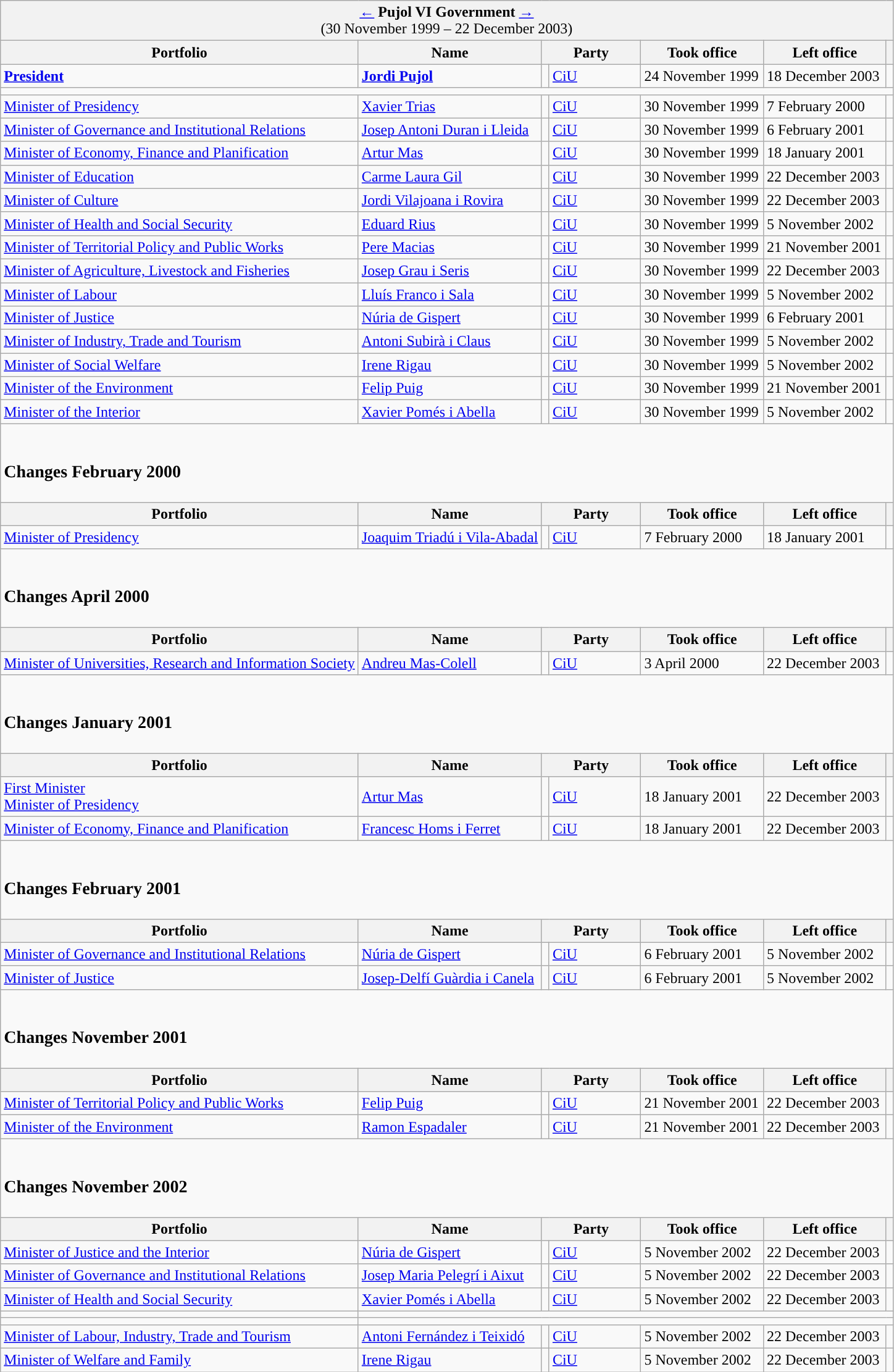<table class="wikitable">
<tr>
<td colspan="7" bgcolor="#F2F2F2" align="center"><a href='#'>←</a> <strong>Pujol VI Government</strong> <a href='#'>→</a><br>(30 November 1999 – 22 December 2003)</td>
</tr>
<tr>
<th>Portfolio</th>
<th>Name</th>
<th width="100px" colspan="2">Party</th>
<th width="125px">Took office</th>
<th width="125px">Left office</th>
<th></th>
</tr>
<tr>
<td><strong><a href='#'>President</a></strong></td>
<td><strong><a href='#'>Jordi Pujol</a></strong></td>
<td width="1" style="background-color:"></td>
<td><a href='#'>CiU</a> </td>
<td>24 November 1999</td>
<td>18 December 2003</td>
<td align="center"></td>
</tr>
<tr>
<td colspan="7"></td>
</tr>
<tr>
<td><a href='#'>Minister of Presidency</a></td>
<td><a href='#'>Xavier Trias</a></td>
<td style="background-color:"></td>
<td><a href='#'>CiU</a> </td>
<td>30 November 1999</td>
<td>7 February 2000</td>
<td align="center"></td>
</tr>
<tr>
<td><a href='#'>Minister of Governance and Institutional Relations</a></td>
<td><a href='#'>Josep Antoni Duran i Lleida</a></td>
<td style="background-color:"></td>
<td><a href='#'>CiU</a> </td>
<td>30 November 1999</td>
<td>6 February 2001</td>
<td align="center"></td>
</tr>
<tr>
<td><a href='#'>Minister of Economy, Finance and Planification</a></td>
<td><a href='#'>Artur Mas</a></td>
<td style="background-color:"></td>
<td><a href='#'>CiU</a> </td>
<td>30 November 1999</td>
<td>18 January 2001</td>
<td align="center"></td>
</tr>
<tr>
<td><a href='#'>Minister of Education</a></td>
<td><a href='#'>Carme Laura Gil</a></td>
<td style="background-color:"></td>
<td><a href='#'>CiU</a> </td>
<td>30 November 1999</td>
<td>22 December 2003</td>
<td align="center"></td>
</tr>
<tr>
<td><a href='#'>Minister of Culture</a></td>
<td><a href='#'>Jordi Vilajoana i Rovira</a></td>
<td style="background-color:"></td>
<td><a href='#'>CiU</a> </td>
<td>30 November 1999</td>
<td>22 December 2003</td>
<td align="center"></td>
</tr>
<tr>
<td><a href='#'>Minister of Health and Social Security</a></td>
<td><a href='#'>Eduard Rius</a></td>
<td style="background-color:"></td>
<td><a href='#'>CiU</a> </td>
<td>30 November 1999</td>
<td>5 November 2002</td>
<td align="center"></td>
</tr>
<tr>
<td><a href='#'>Minister of Territorial Policy and Public Works</a></td>
<td><a href='#'>Pere Macias</a></td>
<td style="background-color:"></td>
<td><a href='#'>CiU</a> </td>
<td>30 November 1999</td>
<td>21 November 2001</td>
<td align="center"></td>
</tr>
<tr>
<td><a href='#'>Minister of Agriculture, Livestock and Fisheries</a></td>
<td><a href='#'>Josep Grau i Seris</a></td>
<td style="background-color:"></td>
<td><a href='#'>CiU</a> </td>
<td>30 November 1999</td>
<td>22 December 2003</td>
<td align="center"></td>
</tr>
<tr>
<td><a href='#'>Minister of Labour</a></td>
<td><a href='#'>Lluís Franco i Sala</a></td>
<td style="background-color:"></td>
<td><a href='#'>CiU</a> </td>
<td>30 November 1999</td>
<td>5 November 2002</td>
<td align="center"></td>
</tr>
<tr>
<td><a href='#'>Minister of Justice</a></td>
<td><a href='#'>Núria de Gispert</a></td>
<td style="background-color:"></td>
<td><a href='#'>CiU</a> </td>
<td>30 November 1999</td>
<td>6 February 2001</td>
<td align="center"></td>
</tr>
<tr>
<td><a href='#'>Minister of Industry, Trade and Tourism</a></td>
<td><a href='#'>Antoni Subirà i Claus</a></td>
<td style="background-color:"></td>
<td><a href='#'>CiU</a> </td>
<td>30 November 1999</td>
<td>5 November 2002</td>
<td align="center"></td>
</tr>
<tr>
<td><a href='#'>Minister of Social Welfare</a></td>
<td><a href='#'>Irene Rigau</a></td>
<td style="background-color:"></td>
<td><a href='#'>CiU</a> </td>
<td>30 November 1999</td>
<td>5 November 2002</td>
<td align="center"></td>
</tr>
<tr>
<td><a href='#'>Minister of the Environment</a></td>
<td><a href='#'>Felip Puig</a></td>
<td style="background-color:"></td>
<td><a href='#'>CiU</a> </td>
<td>30 November 1999</td>
<td>21 November 2001</td>
<td align="center"></td>
</tr>
<tr>
<td><a href='#'>Minister of the Interior</a></td>
<td><a href='#'>Xavier Pomés i Abella</a></td>
<td style="background-color:"></td>
<td><a href='#'>CiU</a> </td>
<td>30 November 1999</td>
<td>5 November 2002</td>
<td align="center"></td>
</tr>
<tr>
<td colspan="7"><br><h3>Changes February 2000</h3></td>
</tr>
<tr>
<th>Portfolio</th>
<th>Name</th>
<th colspan="2">Party</th>
<th>Took office</th>
<th>Left office</th>
<th></th>
</tr>
<tr>
<td><a href='#'>Minister of Presidency</a></td>
<td><a href='#'>Joaquim Triadú i Vila-Abadal</a></td>
<td style="background-color:"></td>
<td><a href='#'>CiU</a> </td>
<td>7 February 2000</td>
<td>18 January 2001</td>
<td align="center"></td>
</tr>
<tr>
<td colspan="7"><br><h3>Changes April 2000</h3></td>
</tr>
<tr>
<th>Portfolio</th>
<th>Name</th>
<th colspan="2">Party</th>
<th>Took office</th>
<th>Left office</th>
<th></th>
</tr>
<tr>
<td><a href='#'>Minister of Universities, Research and Information Society</a></td>
<td><a href='#'>Andreu Mas-Colell</a></td>
<td style="background-color:"></td>
<td><a href='#'>CiU</a> </td>
<td>3 April 2000</td>
<td>22 December 2003</td>
<td align="center"></td>
</tr>
<tr>
<td colspan="7"><br><h3>Changes January 2001</h3></td>
</tr>
<tr>
<th>Portfolio</th>
<th>Name</th>
<th colspan="2">Party</th>
<th>Took office</th>
<th>Left office</th>
<th></th>
</tr>
<tr>
<td><a href='#'>First Minister</a><br><a href='#'>Minister of Presidency</a></td>
<td><a href='#'>Artur Mas</a></td>
<td style="background-color:"></td>
<td><a href='#'>CiU</a> </td>
<td>18 January 2001</td>
<td>22 December 2003</td>
<td align="center"></td>
</tr>
<tr>
<td><a href='#'>Minister of Economy, Finance and Planification</a></td>
<td><a href='#'>Francesc Homs i Ferret</a></td>
<td style="background-color:"></td>
<td><a href='#'>CiU</a> </td>
<td>18 January 2001</td>
<td>22 December 2003</td>
<td align="center"></td>
</tr>
<tr>
<td colspan="7"><br><h3>Changes February 2001</h3></td>
</tr>
<tr>
<th>Portfolio</th>
<th>Name</th>
<th colspan="2">Party</th>
<th>Took office</th>
<th>Left office</th>
<th></th>
</tr>
<tr>
<td><a href='#'>Minister of Governance and Institutional Relations</a></td>
<td><a href='#'>Núria de Gispert</a></td>
<td style="background-color:"></td>
<td><a href='#'>CiU</a> </td>
<td>6 February 2001</td>
<td>5 November 2002</td>
<td align="center"></td>
</tr>
<tr>
<td><a href='#'>Minister of Justice</a></td>
<td><a href='#'>Josep-Delfí Guàrdia i Canela</a></td>
<td style="background-color:"></td>
<td><a href='#'>CiU</a> </td>
<td>6 February 2001</td>
<td>5 November 2002</td>
<td align="center"></td>
</tr>
<tr>
<td colspan="7"><br><h3>Changes November 2001</h3></td>
</tr>
<tr>
<th>Portfolio</th>
<th>Name</th>
<th colspan="2">Party</th>
<th>Took office</th>
<th>Left office</th>
<th></th>
</tr>
<tr>
<td><a href='#'>Minister of Territorial Policy and Public Works</a></td>
<td><a href='#'>Felip Puig</a></td>
<td style="background-color:"></td>
<td><a href='#'>CiU</a> </td>
<td>21 November 2001</td>
<td>22 December 2003</td>
<td align="center"></td>
</tr>
<tr>
<td><a href='#'>Minister of the Environment</a></td>
<td><a href='#'>Ramon Espadaler</a></td>
<td style="background-color:"></td>
<td><a href='#'>CiU</a> </td>
<td>21 November 2001</td>
<td>22 December 2003</td>
<td align="center"></td>
</tr>
<tr>
<td colspan="7"><br><h3>Changes November 2002</h3></td>
</tr>
<tr>
<th>Portfolio</th>
<th>Name</th>
<th colspan="2">Party</th>
<th>Took office</th>
<th>Left office</th>
<th></th>
</tr>
<tr>
<td><a href='#'>Minister of Justice and the Interior</a></td>
<td><a href='#'>Núria de Gispert</a></td>
<td style="background-color:"></td>
<td><a href='#'>CiU</a> </td>
<td>5 November 2002</td>
<td>22 December 2003</td>
<td align="center"></td>
</tr>
<tr>
<td><a href='#'>Minister of Governance and Institutional Relations</a></td>
<td><a href='#'>Josep Maria Pelegrí i Aixut</a></td>
<td style="background-color:"></td>
<td><a href='#'>CiU</a> </td>
<td>5 November 2002</td>
<td>22 December 2003</td>
<td align="center"></td>
</tr>
<tr>
<td><a href='#'>Minister of Health and Social Security</a></td>
<td><a href='#'>Xavier Pomés i Abella</a></td>
<td style="background-color:"></td>
<td><a href='#'>CiU</a> </td>
<td>5 November 2002</td>
<td>22 December 2003</td>
<td align="center"></td>
</tr>
<tr>
<td></td>
<td colspan="6"></td>
</tr>
<tr>
<td></td>
<td colspan="6"></td>
</tr>
<tr>
<td><a href='#'>Minister of Labour, Industry, Trade and Tourism</a></td>
<td><a href='#'>Antoni Fernández i Teixidó</a></td>
<td style="background-color:"></td>
<td><a href='#'>CiU</a> </td>
<td>5 November 2002</td>
<td>22 December 2003</td>
<td align="center"></td>
</tr>
<tr>
<td><a href='#'>Minister of Welfare and Family</a></td>
<td><a href='#'>Irene Rigau</a></td>
<td style="background-color:"></td>
<td><a href='#'>CiU</a> </td>
<td>5 November 2002</td>
<td>22 December 2003</td>
<td align="center"></td>
</tr>
</table>
